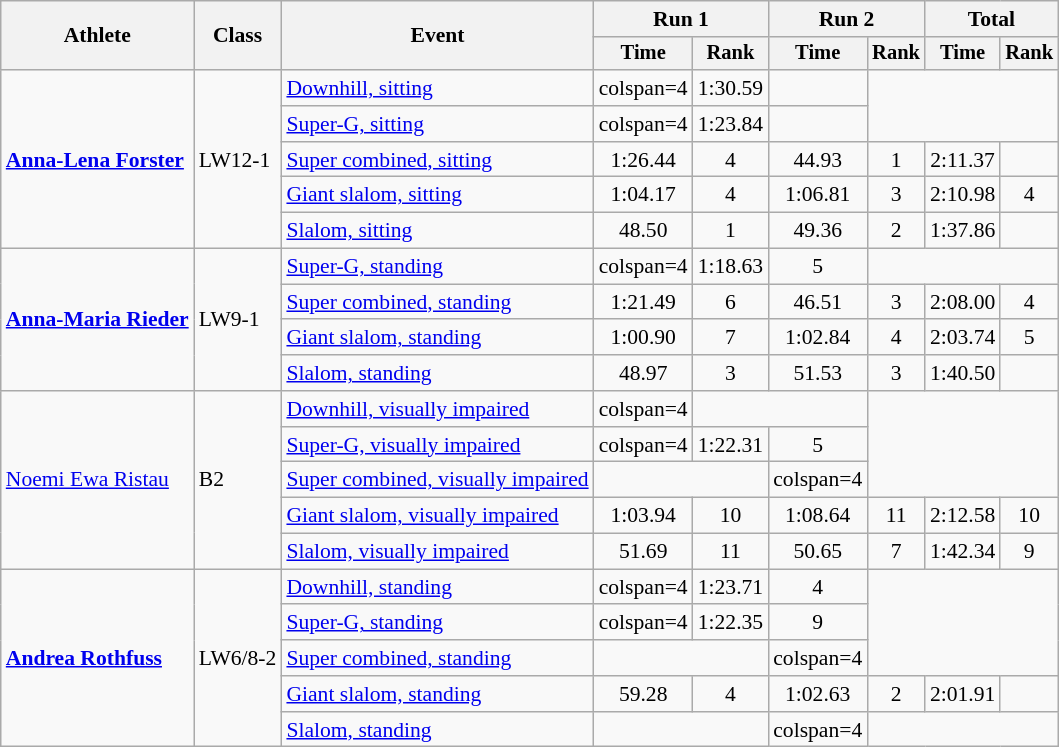<table class=wikitable style="font-size:90%">
<tr>
<th rowspan=2>Athlete</th>
<th rowspan=2>Class</th>
<th rowspan=2>Event</th>
<th colspan=2>Run 1</th>
<th colspan=2>Run 2</th>
<th colspan=2>Total</th>
</tr>
<tr style="font-size:95%">
<th>Time</th>
<th>Rank</th>
<th>Time</th>
<th>Rank</th>
<th>Time</th>
<th>Rank</th>
</tr>
<tr>
<td rowspan=5><strong><a href='#'>Anna-Lena Forster</a></strong></td>
<td rowspan=5>LW12-1</td>
<td><a href='#'>Downhill, sitting</a></td>
<td>colspan=4 </td>
<td align="center">1:30.59</td>
<td align="center"></td>
</tr>
<tr>
<td><a href='#'>Super-G, sitting</a></td>
<td>colspan=4 </td>
<td align="center">1:23.84</td>
<td align="center"></td>
</tr>
<tr>
<td><a href='#'>Super combined, sitting</a></td>
<td align="center">1:26.44</td>
<td align="center">4</td>
<td align="center">44.93</td>
<td align="center">1</td>
<td align="center">2:11.37</td>
<td align="center"></td>
</tr>
<tr>
<td><a href='#'>Giant slalom, sitting</a></td>
<td align="center">1:04.17</td>
<td align="center">4</td>
<td align="center">1:06.81</td>
<td align="center">3</td>
<td align="center">2:10.98</td>
<td align="center">4</td>
</tr>
<tr>
<td><a href='#'>Slalom, sitting</a></td>
<td align="center">48.50</td>
<td align="center">1</td>
<td align="center">49.36</td>
<td align="center">2</td>
<td align="center">1:37.86</td>
<td align="center"></td>
</tr>
<tr>
<td rowspan=4><strong><a href='#'>Anna-Maria Rieder</a></strong></td>
<td rowspan=4>LW9-1</td>
<td><a href='#'>Super-G, standing</a></td>
<td>colspan=4 </td>
<td align="center">1:18.63</td>
<td align="center">5</td>
</tr>
<tr>
<td><a href='#'>Super combined, standing</a></td>
<td align="center">1:21.49</td>
<td align="center">6</td>
<td align="center">46.51</td>
<td align="center">3</td>
<td align="center">2:08.00</td>
<td align="center">4</td>
</tr>
<tr>
<td><a href='#'>Giant slalom, standing</a></td>
<td align="center">1:00.90</td>
<td align="center">7</td>
<td align="center">1:02.84</td>
<td align="center">4</td>
<td align="center">2:03.74</td>
<td align="center">5</td>
</tr>
<tr>
<td><a href='#'>Slalom, standing</a></td>
<td align="center">48.97</td>
<td align="center">3</td>
<td align="center">51.53</td>
<td align="center">3</td>
<td align="center">1:40.50</td>
<td align="center"></td>
</tr>
<tr>
<td rowspan=5><a href='#'>Noemi Ewa Ristau</a><br></td>
<td rowspan=5>B2</td>
<td><a href='#'>Downhill, visually impaired</a></td>
<td>colspan=4 </td>
<td colspan=2 align="center"></td>
</tr>
<tr>
<td><a href='#'>Super-G, visually impaired</a></td>
<td>colspan=4 </td>
<td align="center">1:22.31</td>
<td align="center">5</td>
</tr>
<tr>
<td><a href='#'>Super combined, visually impaired</a></td>
<td colspan=2 align="center"></td>
<td>colspan=4 </td>
</tr>
<tr>
<td><a href='#'>Giant slalom, visually impaired</a></td>
<td align="center">1:03.94</td>
<td align="center">10</td>
<td align="center">1:08.64</td>
<td align="center">11</td>
<td align="center">2:12.58</td>
<td align="center">10</td>
</tr>
<tr>
<td><a href='#'>Slalom, visually impaired</a></td>
<td align="center">51.69</td>
<td align="center">11</td>
<td align="center">50.65</td>
<td align="center">7</td>
<td align="center">1:42.34</td>
<td align="center">9</td>
</tr>
<tr>
<td rowspan=5><strong><a href='#'>Andrea Rothfuss</a></strong></td>
<td rowspan=5>LW6/8-2</td>
<td><a href='#'>Downhill, standing</a></td>
<td>colspan=4 </td>
<td align="center">1:23.71</td>
<td align="center">4</td>
</tr>
<tr>
<td><a href='#'>Super-G, standing</a></td>
<td>colspan=4 </td>
<td align="center">1:22.35</td>
<td align="center">9</td>
</tr>
<tr>
<td><a href='#'>Super combined, standing</a></td>
<td colspan=2 align="center"></td>
<td>colspan=4 </td>
</tr>
<tr>
<td><a href='#'>Giant slalom, standing</a></td>
<td align="center">59.28</td>
<td align="center">4</td>
<td align="center">1:02.63</td>
<td align="center">2</td>
<td align="center">2:01.91</td>
<td align="center"></td>
</tr>
<tr>
<td><a href='#'>Slalom, standing</a></td>
<td colspan=2 align="center"></td>
<td>colspan=4 </td>
</tr>
</table>
